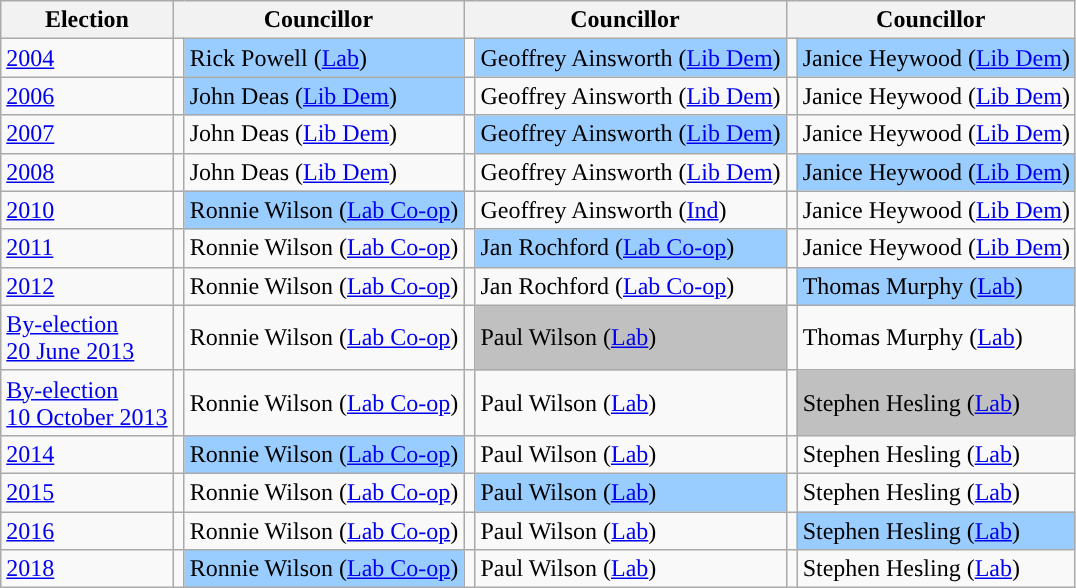<table class="wikitable">
<tr>
<th>Election</th>
<th colspan="2">Councillor</th>
<th colspan="2">Councillor</th>
<th colspan="2">Councillor</th>
</tr>
<tr>
<td><a href='#'>2004</a></td>
<td style="background-color: "></td>
<td bgcolor="#99CCFF">Rick Powell (<a href='#'>Lab</a>)</td>
<td style="background-color: "></td>
<td bgcolor="#99CCFF">Geoffrey Ainsworth (<a href='#'>Lib Dem</a>)</td>
<td style="background-color: "></td>
<td bgcolor="#99CCFF">Janice Heywood (<a href='#'>Lib Dem</a>)</td>
</tr>
<tr>
<td><a href='#'>2006</a></td>
<td style="background-color: "></td>
<td bgcolor="#99CCFF">John Deas (<a href='#'>Lib Dem</a>)</td>
<td style="background-color: "></td>
<td>Geoffrey Ainsworth (<a href='#'>Lib Dem</a>)</td>
<td style="background-color: "></td>
<td>Janice Heywood (<a href='#'>Lib Dem</a>)</td>
</tr>
<tr>
<td><a href='#'>2007</a></td>
<td style="background-color: "></td>
<td>John Deas (<a href='#'>Lib Dem</a>)</td>
<td style="background-color: "></td>
<td bgcolor="#99CCFF">Geoffrey Ainsworth (<a href='#'>Lib Dem</a>)</td>
<td style="background-color: "></td>
<td>Janice Heywood (<a href='#'>Lib Dem</a>)</td>
</tr>
<tr>
<td><a href='#'>2008</a></td>
<td style="background-color: "></td>
<td>John Deas (<a href='#'>Lib Dem</a>)</td>
<td style="background-color: "></td>
<td>Geoffrey Ainsworth (<a href='#'>Lib Dem</a>)</td>
<td style="background-color: "></td>
<td bgcolor="#99CCFF">Janice Heywood (<a href='#'>Lib Dem</a>)</td>
</tr>
<tr>
<td><a href='#'>2010</a></td>
<td style="background-color: "></td>
<td bgcolor="#99CCFF">Ronnie Wilson (<a href='#'>Lab Co-op</a>)</td>
<td style="background-color: "></td>
<td>Geoffrey Ainsworth (<a href='#'>Ind</a>)</td>
<td style="background-color: "></td>
<td>Janice Heywood (<a href='#'>Lib Dem</a>)</td>
</tr>
<tr>
<td><a href='#'>2011</a></td>
<td style="background-color: "></td>
<td>Ronnie Wilson (<a href='#'>Lab Co-op</a>)</td>
<td style="background-color: "></td>
<td bgcolor="#99CCFF">Jan Rochford (<a href='#'>Lab Co-op</a>)</td>
<td style="background-color: "></td>
<td>Janice Heywood (<a href='#'>Lib Dem</a>)</td>
</tr>
<tr>
<td><a href='#'>2012</a></td>
<td style="background-color: "></td>
<td>Ronnie Wilson (<a href='#'>Lab Co-op</a>)</td>
<td style="background-color: "></td>
<td>Jan Rochford (<a href='#'>Lab Co-op</a>)</td>
<td style="background-color: "></td>
<td bgcolor="#99CCFF">Thomas Murphy (<a href='#'>Lab</a>)</td>
</tr>
<tr>
<td><a href='#'>By-election<br>20 June 2013</a></td>
<td style="background-color: "></td>
<td>Ronnie Wilson (<a href='#'>Lab Co-op</a>)</td>
<td style="background-color: "></td>
<td bgcolor="#C0C0C0">Paul Wilson (<a href='#'>Lab</a>)</td>
<td style="background-color: "></td>
<td>Thomas Murphy (<a href='#'>Lab</a>)</td>
</tr>
<tr>
<td><a href='#'>By-election<br>10 October 2013</a></td>
<td style="background-color: "></td>
<td>Ronnie Wilson (<a href='#'>Lab Co-op</a>)</td>
<td style="background-color: "></td>
<td>Paul Wilson (<a href='#'>Lab</a>)</td>
<td style="background-color: "></td>
<td bgcolor="#C0C0C0">Stephen Hesling (<a href='#'>Lab</a>)</td>
</tr>
<tr>
<td><a href='#'>2014</a></td>
<td style="background-color: "></td>
<td bgcolor="#99CCFF">Ronnie Wilson (<a href='#'>Lab Co-op</a>)</td>
<td style="background-color: "></td>
<td>Paul Wilson (<a href='#'>Lab</a>)</td>
<td style="background-color: "></td>
<td>Stephen Hesling (<a href='#'>Lab</a>)</td>
</tr>
<tr>
<td><a href='#'>2015</a></td>
<td style="background-color: "></td>
<td>Ronnie Wilson (<a href='#'>Lab Co-op</a>)</td>
<td style="background-color: "></td>
<td bgcolor="#99CCFF">Paul Wilson (<a href='#'>Lab</a>)</td>
<td style="background-color: "></td>
<td>Stephen Hesling (<a href='#'>Lab</a>)</td>
</tr>
<tr>
<td><a href='#'>2016</a></td>
<td style="background-color: "></td>
<td>Ronnie Wilson (<a href='#'>Lab Co-op</a>)</td>
<td style="background-color: "></td>
<td>Paul Wilson (<a href='#'>Lab</a>)</td>
<td style="background-color: "></td>
<td bgcolor="#99CCFF">Stephen Hesling (<a href='#'>Lab</a>)</td>
</tr>
<tr>
<td><a href='#'>2018</a></td>
<td style="background-color: "></td>
<td bgcolor="#99CCFF">Ronnie Wilson (<a href='#'>Lab Co-op</a>)</td>
<td style="background-color: "></td>
<td>Paul Wilson (<a href='#'>Lab</a>)</td>
<td style="background-color: "></td>
<td>Stephen Hesling (<a href='#'>Lab</a>)</td>
</tr>
</table>
